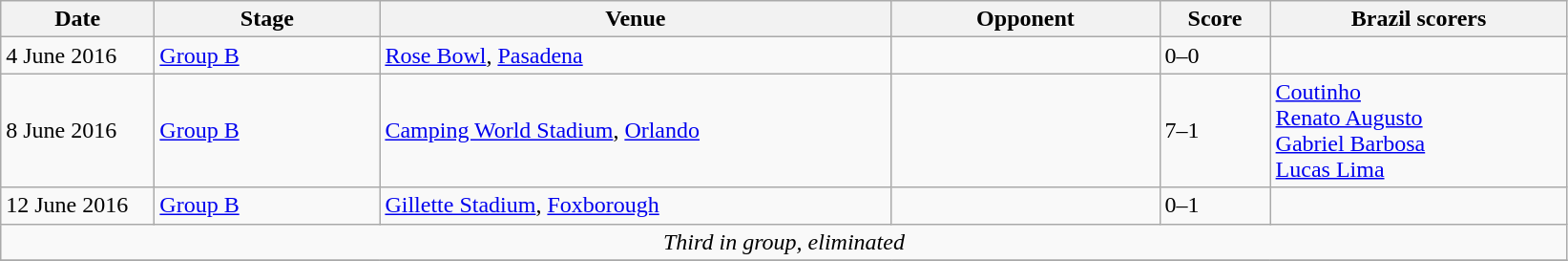<table class="wikitable">
<tr>
<th width=100px>Date</th>
<th width=150px>Stage</th>
<th width=350px>Venue</th>
<th width=180px>Opponent</th>
<th width=70px>Score</th>
<th width=200px>Brazil scorers</th>
</tr>
<tr>
<td>4 June 2016</td>
<td><a href='#'>Group B</a></td>
<td><a href='#'>Rose Bowl</a>, <a href='#'>Pasadena</a></td>
<td></td>
<td>0–0</td>
<td></td>
</tr>
<tr>
<td>8 June 2016</td>
<td><a href='#'>Group B</a></td>
<td><a href='#'>Camping World Stadium</a>, <a href='#'>Orlando</a></td>
<td></td>
<td>7–1</td>
<td><a href='#'>Coutinho</a>  <br><a href='#'>Renato Augusto</a>  <br><a href='#'>Gabriel Barbosa</a>  <br><a href='#'>Lucas Lima</a> </td>
</tr>
<tr>
<td>12 June 2016</td>
<td><a href='#'>Group B</a></td>
<td><a href='#'>Gillette Stadium</a>, <a href='#'>Foxborough</a></td>
<td></td>
<td>0–1</td>
<td></td>
</tr>
<tr>
<td colspan="6" style="text-align:center;"><em>Third in group, eliminated</em></td>
</tr>
<tr>
</tr>
</table>
